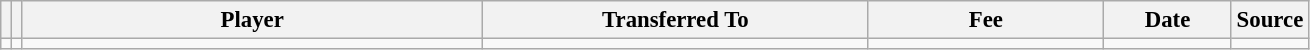<table class="wikitable plainrowheaders sortable" style="font-size:95%">
<tr>
<th></th>
<th></th>
<th scope="col" style="width:300px;">Player</th>
<th scope="col" style="width:250px;">Transferred To</th>
<th scope="col" style="width:150px;">Fee</th>
<th scope="col" style="width:78px;">Date</th>
<th>Source</th>
</tr>
<tr>
<td align=center></td>
<td align=center></td>
<td></td>
<td></td>
<td align=center></td>
<td align=center></td>
<td align=center></td>
</tr>
</table>
